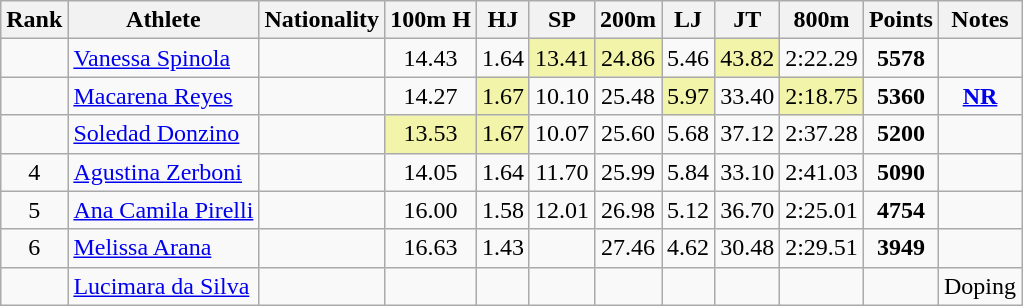<table class="wikitable sortable" style=" text-align:center;">
<tr>
<th>Rank</th>
<th>Athlete</th>
<th>Nationality</th>
<th>100m H</th>
<th>HJ</th>
<th>SP</th>
<th>200m</th>
<th>LJ</th>
<th>JT</th>
<th>800m</th>
<th>Points</th>
<th>Notes</th>
</tr>
<tr>
<td></td>
<td align=left><a href='#'>Vanessa Spinola</a></td>
<td align=left></td>
<td>14.43</td>
<td>1.64</td>
<td bgcolor=#F2F5A9>13.41</td>
<td bgcolor=#F2F5A9>24.86</td>
<td>5.46</td>
<td bgcolor=#F2F5A9>43.82</td>
<td>2:22.29</td>
<td><strong>5578</strong></td>
<td></td>
</tr>
<tr>
<td></td>
<td align=left><a href='#'>Macarena Reyes</a></td>
<td align=left></td>
<td>14.27</td>
<td bgcolor=#F2F5A9>1.67</td>
<td>10.10</td>
<td>25.48</td>
<td bgcolor=#F2F5A9>5.97</td>
<td>33.40</td>
<td bgcolor=#F2F5A9>2:18.75</td>
<td><strong>5360</strong></td>
<td><strong><a href='#'>NR</a></strong></td>
</tr>
<tr>
<td></td>
<td align=left><a href='#'>Soledad Donzino</a></td>
<td align=left></td>
<td bgcolor=#F2F5A9>13.53</td>
<td bgcolor=#F2F5A9>1.67</td>
<td>10.07</td>
<td>25.60</td>
<td>5.68</td>
<td>37.12</td>
<td>2:37.28</td>
<td><strong>5200</strong></td>
<td></td>
</tr>
<tr>
<td>4</td>
<td align=left><a href='#'>Agustina Zerboni</a></td>
<td align=left></td>
<td>14.05</td>
<td>1.64</td>
<td>11.70</td>
<td>25.99</td>
<td>5.84</td>
<td>33.10</td>
<td>2:41.03</td>
<td><strong>5090</strong></td>
<td></td>
</tr>
<tr>
<td>5</td>
<td align=left><a href='#'>Ana Camila Pirelli</a></td>
<td align=left></td>
<td>16.00</td>
<td>1.58</td>
<td>12.01</td>
<td>26.98</td>
<td>5.12</td>
<td>36.70</td>
<td>2:25.01</td>
<td><strong>4754</strong></td>
<td></td>
</tr>
<tr>
<td>6</td>
<td align=left><a href='#'>Melissa Arana</a></td>
<td align=left></td>
<td>16.63</td>
<td>1.43</td>
<td></td>
<td>27.46</td>
<td>4.62</td>
<td>30.48</td>
<td>2:29.51</td>
<td><strong>3949</strong></td>
<td></td>
</tr>
<tr>
<td></td>
<td align=left><a href='#'>Lucimara da Silva</a></td>
<td align=left></td>
<td></td>
<td></td>
<td></td>
<td></td>
<td></td>
<td></td>
<td></td>
<td><strong></strong></td>
<td>Doping</td>
</tr>
</table>
